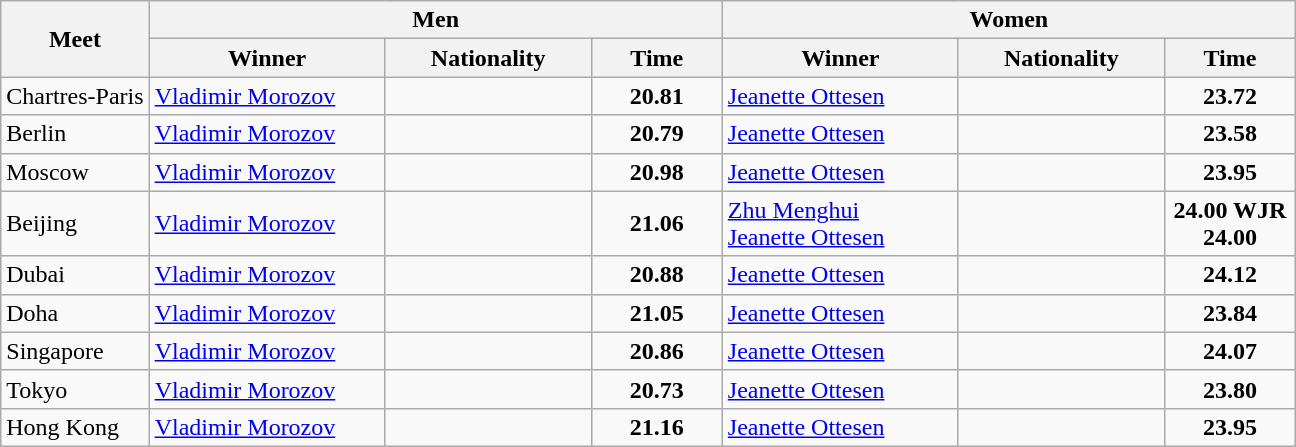<table class="wikitable">
<tr>
<th rowspan="2">Meet</th>
<th colspan="3">Men</th>
<th colspan="3">Women</th>
</tr>
<tr>
<th width=150>Winner</th>
<th width=130>Nationality</th>
<th width=80>Time</th>
<th width=150>Winner</th>
<th width=130>Nationality</th>
<th width=80>Time</th>
</tr>
<tr>
<td>Chartres-Paris</td>
<td><a href='#'>Vladimir Morozov</a></td>
<td></td>
<td align=center><strong>20.81</strong></td>
<td><a href='#'>Jeanette Ottesen</a></td>
<td></td>
<td align=center><strong>23.72</strong></td>
</tr>
<tr>
<td>Berlin</td>
<td><a href='#'>Vladimir Morozov</a></td>
<td></td>
<td align=center><strong>20.79</strong></td>
<td><a href='#'>Jeanette Ottesen</a></td>
<td></td>
<td align=center><strong>23.58</strong></td>
</tr>
<tr>
<td>Moscow</td>
<td><a href='#'>Vladimir Morozov</a></td>
<td></td>
<td align=center><strong>20.98</strong></td>
<td><a href='#'>Jeanette Ottesen</a></td>
<td></td>
<td align=center><strong>23.95</strong></td>
</tr>
<tr>
<td>Beijing</td>
<td><a href='#'>Vladimir Morozov</a></td>
<td></td>
<td align=center><strong>21.06</strong></td>
<td><a href='#'>Zhu Menghui</a><br><a href='#'>Jeanette Ottesen</a></td>
<td><br></td>
<td align=center><strong>24.00 WJR</strong><br><strong>24.00</strong></td>
</tr>
<tr>
<td>Dubai</td>
<td><a href='#'>Vladimir Morozov</a></td>
<td></td>
<td align=center><strong>20.88</strong></td>
<td><a href='#'>Jeanette Ottesen</a></td>
<td></td>
<td align=center><strong>24.12</strong></td>
</tr>
<tr>
<td>Doha</td>
<td><a href='#'>Vladimir Morozov</a></td>
<td></td>
<td align=center><strong>21.05</strong></td>
<td><a href='#'>Jeanette Ottesen</a></td>
<td></td>
<td align=center><strong>23.84</strong></td>
</tr>
<tr>
<td>Singapore</td>
<td><a href='#'>Vladimir Morozov</a></td>
<td></td>
<td align=center><strong>20.86</strong></td>
<td><a href='#'>Jeanette Ottesen</a></td>
<td></td>
<td align=center><strong>24.07</strong></td>
</tr>
<tr>
<td>Tokyo</td>
<td><a href='#'>Vladimir Morozov</a></td>
<td></td>
<td align=center><strong>20.73</strong></td>
<td><a href='#'>Jeanette Ottesen</a></td>
<td></td>
<td align=center><strong>23.80</strong></td>
</tr>
<tr>
<td>Hong Kong</td>
<td><a href='#'>Vladimir Morozov</a></td>
<td></td>
<td align=center><strong>21.16</strong></td>
<td><a href='#'>Jeanette Ottesen</a></td>
<td></td>
<td align=center><strong>23.95</strong></td>
</tr>
</table>
